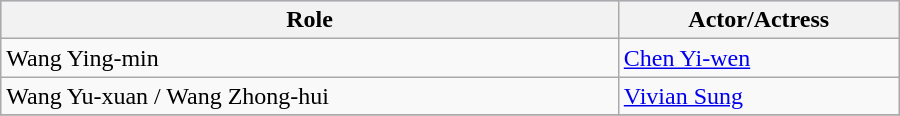<table class="wikitable" width="600">
<tr style="background:#ABCDEF;">
<th>Role</th>
<th>Actor/Actress</th>
</tr>
<tr>
<td>Wang Ying-min</td>
<td><a href='#'>Chen Yi-wen</a></td>
</tr>
<tr>
<td>Wang Yu-xuan / Wang Zhong-hui</td>
<td><a href='#'>Vivian Sung</a></td>
</tr>
<tr>
</tr>
</table>
